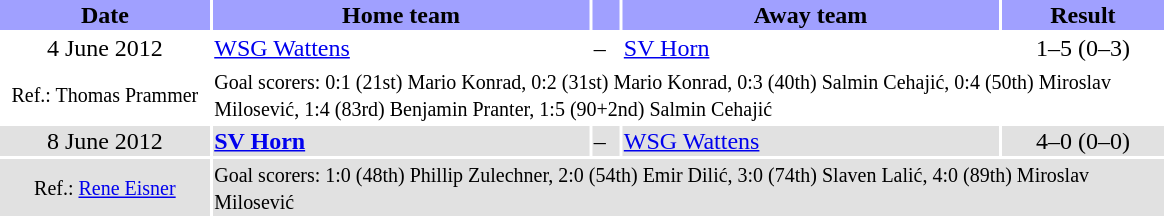<table border="0" style="width:780px;">
<tr style="background:#A0A0FF">
<th width="130">Date</th>
<th width="235">Home team</th>
<th width="15"> </th>
<th width="235">Away team</th>
<th width="100">Result</th>
</tr>
<tr bgcolor="#FFFFFF">
<td align="center">4 June 2012</td>
<td align="left"><a href='#'>WSG Wattens</a></td>
<td>–</td>
<td align="left"><a href='#'>SV Horn</a></td>
<td align="center">1–5 (0–3)</td>
</tr>
<tr>
<td align="center"><small>Ref.: Thomas Prammer</small></td>
<td colspan="4"><small>Goal scorers: 0:1 (21st) Mario Konrad, 0:2 (31st) Mario Konrad, 0:3 (40th) Salmin Cehajić, 0:4 (50th) Miroslav Milosević, 1:4 (83rd) Benjamin Pranter, 1:5 (90+2nd) Salmin Cehajić</small></td>
</tr>
<tr bgcolor="#E1E1E1">
<td align="center">8 June 2012</td>
<td align="left"><strong><a href='#'>SV Horn</a></strong></td>
<td>–</td>
<td align="left"><a href='#'>WSG Wattens</a></td>
<td align="center">4–0 (0–0)</td>
</tr>
<tr bgcolor="#E1E1E1">
<td align="center"><small>Ref.: <a href='#'>Rene Eisner</a></small></td>
<td colspan="4"><small>Goal scorers: 1:0 (48th) Phillip Zulechner, 2:0 (54th) Emir Dilić, 3:0 (74th) Slaven Lalić, 4:0 (89th) Miroslav Milosević</small></td>
</tr>
</table>
